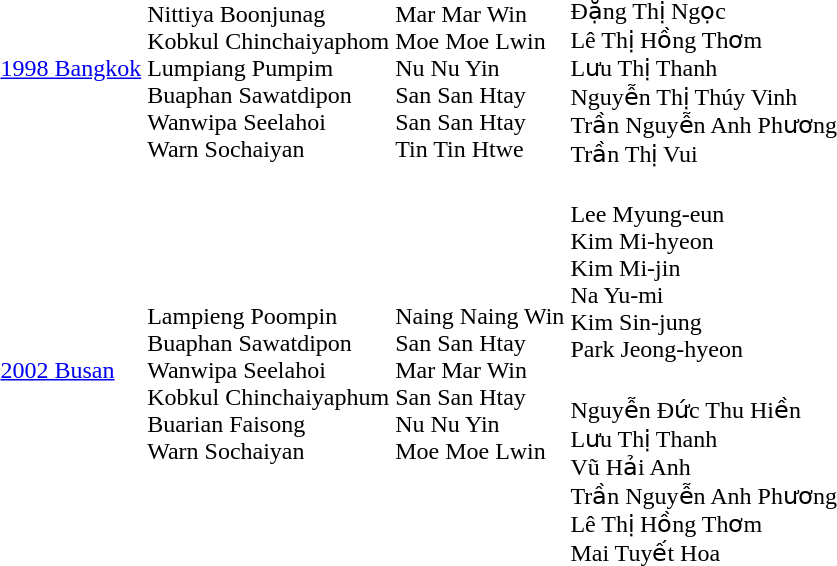<table>
<tr>
<td><a href='#'>1998 Bangkok</a></td>
<td><br>Nittiya Boonjunag<br>Kobkul Chinchaiyaphom<br>Lumpiang Pumpim<br>Buaphan Sawatdipon<br>Wanwipa Seelahoi<br>Warn Sochaiyan</td>
<td><br>Mar Mar Win<br>Moe Moe Lwin<br>Nu Nu Yin<br>San San Htay<br>San San Htay<br>Tin Tin Htwe</td>
<td><br>Đặng Thị Ngọc<br>Lê Thị Hồng Thơm<br>Lưu Thị Thanh<br>Nguyễn Thị Thúy Vinh<br>Trần Nguyễn Anh Phương<br>Trần Thị Vui</td>
</tr>
<tr>
<td rowspan=2><a href='#'>2002 Busan</a></td>
<td rowspan=2><br>Lampieng Poompin<br>Buaphan Sawatdipon<br>Wanwipa Seelahoi<br>Kobkul Chinchaiyaphum<br>Buarian Faisong<br>Warn Sochaiyan</td>
<td rowspan=2><br>Naing Naing Win<br>San San Htay<br>Mar Mar Win<br>San San Htay<br>Nu Nu Yin<br>Moe Moe Lwin</td>
<td><br>Lee Myung-eun<br>Kim Mi-hyeon<br>Kim Mi-jin<br>Na Yu-mi<br>Kim Sin-jung<br>Park Jeong-hyeon</td>
</tr>
<tr>
<td><br>Nguyễn Đức Thu Hiền<br>Lưu Thị Thanh<br>Vũ Hải Anh<br>Trần Nguyễn Anh Phương<br>Lê Thị Hồng Thơm<br>Mai Tuyết Hoa</td>
</tr>
</table>
